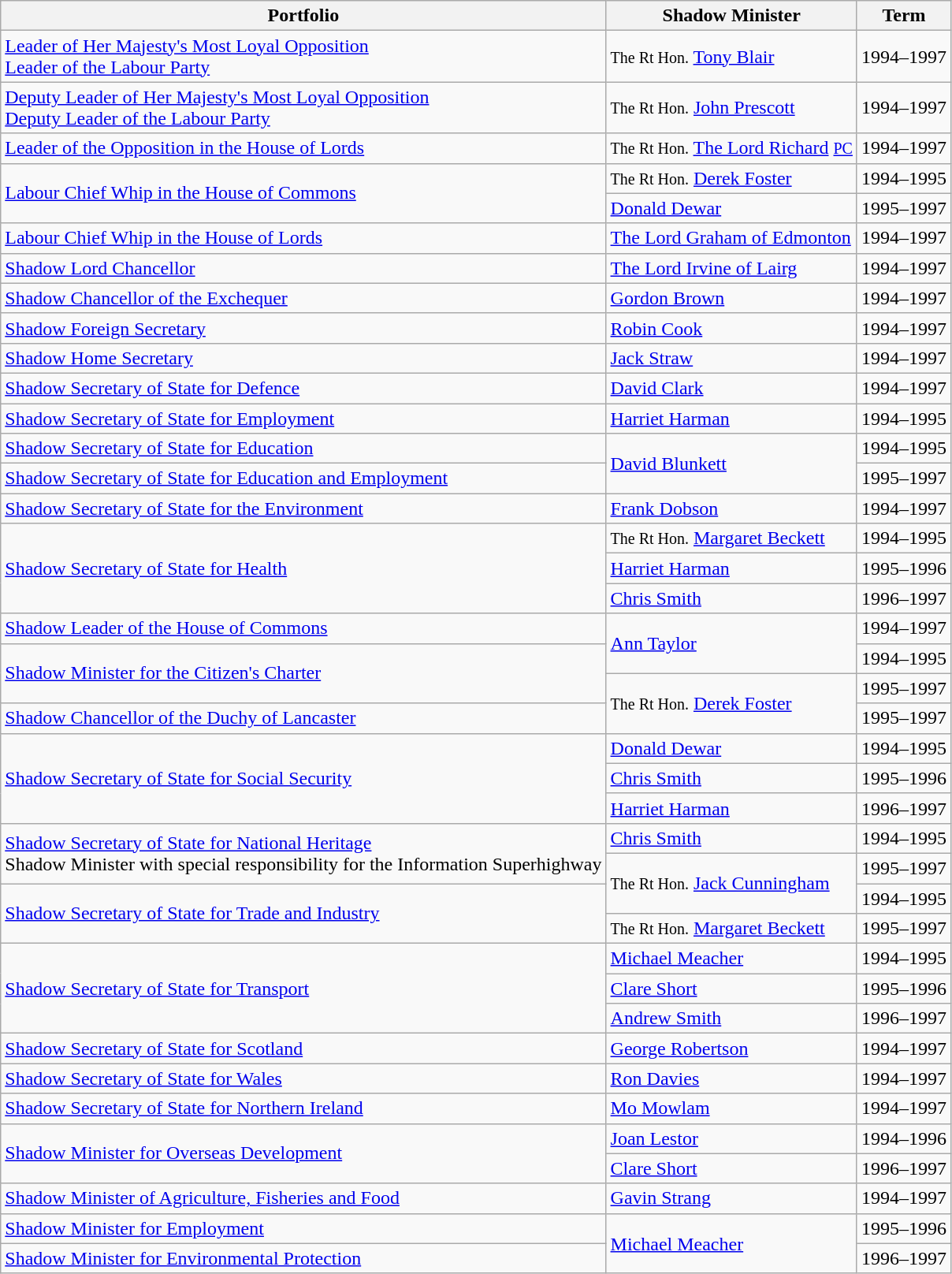<table class="wikitable">
<tr>
<th>Portfolio</th>
<th>Shadow Minister</th>
<th>Term</th>
</tr>
<tr>
<td><a href='#'>Leader of Her Majesty's Most Loyal Opposition</a><br><a href='#'>Leader of the Labour Party</a></td>
<td><small>The Rt Hon.</small> <a href='#'>Tony Blair</a></td>
<td>1994–1997</td>
</tr>
<tr>
<td><a href='#'>Deputy Leader of Her Majesty's Most Loyal Opposition</a><br><a href='#'>Deputy Leader of the Labour Party</a></td>
<td><small>The Rt Hon.</small> <a href='#'>John Prescott</a></td>
<td>1994–1997</td>
</tr>
<tr>
<td><a href='#'>Leader of the Opposition in the House of Lords</a></td>
<td><small>The Rt Hon.</small> <a href='#'>The Lord Richard</a> <small><a href='#'>PC</a></small></td>
<td>1994–1997</td>
</tr>
<tr>
<td rowspan=2><a href='#'>Labour Chief Whip in the House of Commons</a></td>
<td><small>The Rt Hon.</small> <a href='#'>Derek Foster</a></td>
<td>1994–1995</td>
</tr>
<tr>
<td><a href='#'>Donald Dewar</a></td>
<td>1995–1997</td>
</tr>
<tr>
<td><a href='#'>Labour Chief Whip in the House of Lords</a></td>
<td><a href='#'>The Lord Graham of Edmonton</a></td>
<td>1994–1997</td>
</tr>
<tr>
<td><a href='#'>Shadow Lord Chancellor</a></td>
<td><a href='#'>The Lord Irvine of Lairg</a></td>
<td>1994–1997</td>
</tr>
<tr>
<td><a href='#'>Shadow Chancellor of the Exchequer</a></td>
<td><a href='#'>Gordon Brown</a></td>
<td>1994–1997</td>
</tr>
<tr>
<td><a href='#'>Shadow Foreign Secretary</a></td>
<td><a href='#'>Robin Cook</a></td>
<td>1994–1997</td>
</tr>
<tr>
<td><a href='#'>Shadow Home Secretary</a></td>
<td><a href='#'>Jack Straw</a></td>
<td>1994–1997</td>
</tr>
<tr>
<td><a href='#'>Shadow Secretary of State for Defence</a></td>
<td><a href='#'>David Clark</a></td>
<td>1994–1997</td>
</tr>
<tr>
<td><a href='#'>Shadow Secretary of State for Employment</a></td>
<td><a href='#'>Harriet Harman</a></td>
<td>1994–1995</td>
</tr>
<tr>
<td><a href='#'>Shadow Secretary of State for Education</a></td>
<td rowspan=2><a href='#'>David Blunkett</a></td>
<td>1994–1995</td>
</tr>
<tr>
<td><a href='#'>Shadow Secretary of State for Education and Employment</a></td>
<td>1995–1997</td>
</tr>
<tr>
<td><a href='#'>Shadow Secretary of State for the Environment</a></td>
<td><a href='#'>Frank Dobson</a></td>
<td>1994–1997</td>
</tr>
<tr>
<td rowspan=3><a href='#'>Shadow Secretary of State for Health</a></td>
<td><small>The Rt Hon.</small> <a href='#'>Margaret Beckett</a></td>
<td>1994–1995</td>
</tr>
<tr>
<td><a href='#'>Harriet Harman</a></td>
<td>1995–1996</td>
</tr>
<tr>
<td><a href='#'>Chris Smith</a></td>
<td>1996–1997</td>
</tr>
<tr>
<td><a href='#'>Shadow Leader of the House of Commons</a></td>
<td rowspan=2><a href='#'>Ann Taylor</a></td>
<td>1994–1997</td>
</tr>
<tr>
<td rowspan=2><a href='#'>Shadow Minister for the Citizen's Charter</a></td>
<td>1994–1995</td>
</tr>
<tr>
<td rowspan=2><small>The Rt Hon.</small> <a href='#'>Derek Foster</a></td>
<td>1995–1997</td>
</tr>
<tr>
<td><a href='#'>Shadow Chancellor of the Duchy of Lancaster</a></td>
<td>1995–1997</td>
</tr>
<tr>
<td rowspan=3><a href='#'>Shadow Secretary of State for Social Security</a></td>
<td><a href='#'>Donald Dewar</a></td>
<td>1994–1995</td>
</tr>
<tr>
<td><a href='#'>Chris Smith</a></td>
<td>1995–1996</td>
</tr>
<tr>
<td><a href='#'>Harriet Harman</a></td>
<td>1996–1997</td>
</tr>
<tr>
<td rowspan=2><a href='#'>Shadow Secretary of State for National Heritage</a><br>Shadow Minister with special responsibility for the Information Superhighway</td>
<td><a href='#'>Chris Smith</a></td>
<td>1994–1995</td>
</tr>
<tr>
<td rowspan=2><small>The Rt Hon.</small> <a href='#'>Jack Cunningham</a></td>
<td>1995–1997</td>
</tr>
<tr>
<td rowspan=2><a href='#'>Shadow Secretary of State for Trade and Industry</a></td>
<td>1994–1995</td>
</tr>
<tr>
<td><small>The Rt Hon.</small> <a href='#'>Margaret Beckett</a></td>
<td>1995–1997</td>
</tr>
<tr>
<td rowspan=3><a href='#'>Shadow Secretary of State for Transport</a></td>
<td><a href='#'>Michael Meacher</a></td>
<td>1994–1995</td>
</tr>
<tr>
<td><a href='#'>Clare Short</a></td>
<td>1995–1996</td>
</tr>
<tr>
<td><a href='#'>Andrew Smith</a></td>
<td>1996–1997</td>
</tr>
<tr>
<td><a href='#'>Shadow Secretary of State for Scotland</a></td>
<td><a href='#'>George Robertson</a></td>
<td>1994–1997</td>
</tr>
<tr>
<td><a href='#'>Shadow Secretary of State for Wales</a></td>
<td><a href='#'>Ron Davies</a></td>
<td>1994–1997</td>
</tr>
<tr>
<td><a href='#'>Shadow Secretary of State for Northern Ireland</a></td>
<td><a href='#'>Mo Mowlam</a></td>
<td>1994–1997</td>
</tr>
<tr>
<td rowspan=2><a href='#'>Shadow Minister for Overseas Development</a></td>
<td><a href='#'>Joan Lestor</a></td>
<td>1994–1996</td>
</tr>
<tr>
<td><a href='#'>Clare Short</a></td>
<td>1996–1997</td>
</tr>
<tr>
<td><a href='#'>Shadow Minister of Agriculture, Fisheries and Food</a></td>
<td><a href='#'>Gavin Strang</a></td>
<td>1994–1997</td>
</tr>
<tr>
<td><a href='#'>Shadow Minister for Employment</a></td>
<td rowspan=2><a href='#'>Michael Meacher</a></td>
<td>1995–1996</td>
</tr>
<tr>
<td><a href='#'>Shadow Minister for Environmental Protection</a></td>
<td>1996–1997</td>
</tr>
</table>
